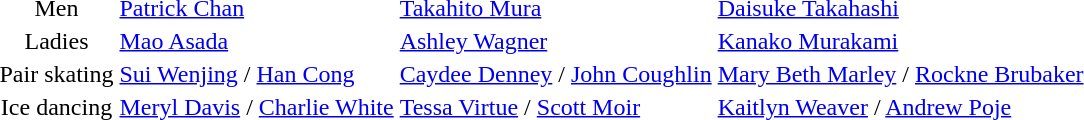<table>
<tr>
<td align=center>Men</td>
<td> <a href='#'>Patrick Chan</a></td>
<td> <a href='#'>Takahito Mura</a></td>
<td> <a href='#'>Daisuke Takahashi</a></td>
</tr>
<tr>
<td align=center>Ladies</td>
<td> <a href='#'>Mao Asada</a></td>
<td> <a href='#'>Ashley Wagner</a></td>
<td> <a href='#'>Kanako Murakami</a></td>
</tr>
<tr>
<td align=center>Pair skating</td>
<td> <a href='#'>Sui Wenjing</a> / <a href='#'>Han Cong</a></td>
<td> <a href='#'>Caydee Denney</a> / <a href='#'>John Coughlin</a></td>
<td> <a href='#'>Mary Beth Marley</a> / <a href='#'>Rockne Brubaker</a></td>
</tr>
<tr>
<td align=center>Ice dancing</td>
<td> <a href='#'>Meryl Davis</a> / <a href='#'>Charlie White</a></td>
<td> <a href='#'>Tessa Virtue</a> / <a href='#'>Scott Moir</a></td>
<td> <a href='#'>Kaitlyn Weaver</a> / <a href='#'>Andrew Poje</a></td>
</tr>
</table>
